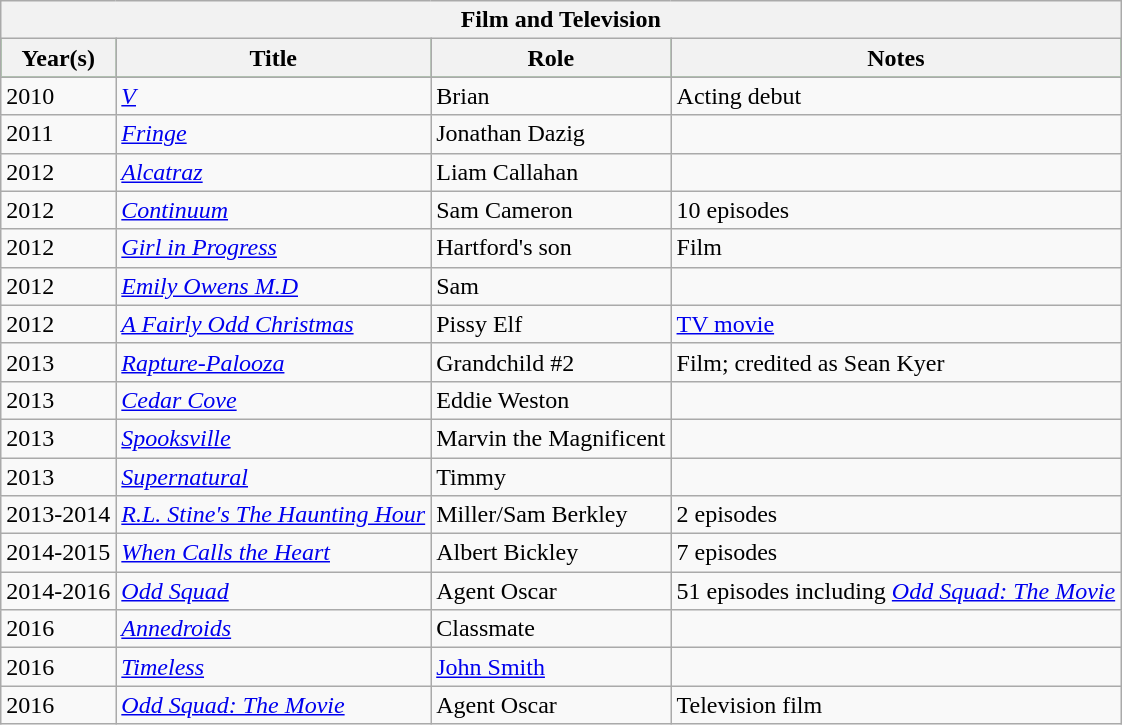<table class="wikitable sortable">
<tr>
<th colspan="4">Film and Television</th>
</tr>
<tr style="background:Green; text-align:center;">
<th>Year(s)</th>
<th>Title</th>
<th>Role</th>
<th>Notes</th>
</tr>
<tr>
<td>2010</td>
<td><em><a href='#'>V</a></em></td>
<td>Brian</td>
<td>Acting debut</td>
</tr>
<tr>
<td>2011</td>
<td><em><a href='#'>Fringe</a></em></td>
<td>Jonathan Dazig</td>
<td></td>
</tr>
<tr>
<td>2012</td>
<td><em><a href='#'>Alcatraz</a></em></td>
<td>Liam Callahan</td>
<td></td>
</tr>
<tr>
<td>2012</td>
<td><em><a href='#'>Continuum</a></em></td>
<td>Sam Cameron</td>
<td>10 episodes</td>
</tr>
<tr>
<td>2012</td>
<td><em><a href='#'>Girl in Progress</a></em></td>
<td>Hartford's son</td>
<td>Film</td>
</tr>
<tr>
<td>2012</td>
<td><em><a href='#'>Emily Owens M.D</a></em></td>
<td>Sam</td>
<td></td>
</tr>
<tr>
<td>2012</td>
<td data-sort-value="Fairly Odd Christmas, A"><em><a href='#'>A Fairly Odd Christmas</a></em></td>
<td>Pissy Elf</td>
<td><a href='#'>TV movie</a></td>
</tr>
<tr>
<td>2013</td>
<td><em><a href='#'>Rapture-Palooza</a></em></td>
<td>Grandchild #2</td>
<td>Film; credited as Sean Kyer</td>
</tr>
<tr>
<td>2013</td>
<td><em><a href='#'>Cedar Cove</a></em></td>
<td>Eddie Weston</td>
<td></td>
</tr>
<tr>
<td>2013</td>
<td><em><a href='#'>Spooksville</a></em></td>
<td>Marvin the Magnificent</td>
<td></td>
</tr>
<tr>
<td>2013</td>
<td><em><a href='#'>Supernatural</a></em></td>
<td>Timmy</td>
<td></td>
</tr>
<tr>
<td>2013-2014</td>
<td><em><a href='#'>R.L. Stine's The Haunting Hour</a></em></td>
<td>Miller/Sam Berkley</td>
<td>2 episodes</td>
</tr>
<tr>
<td>2014-2015</td>
<td><em><a href='#'>When Calls the Heart</a></em></td>
<td>Albert Bickley</td>
<td>7 episodes</td>
</tr>
<tr>
<td>2014-2016</td>
<td><em><a href='#'>Odd Squad</a></em></td>
<td>Agent Oscar</td>
<td>51 episodes including <em><a href='#'>Odd Squad: The Movie</a></em></td>
</tr>
<tr>
<td>2016</td>
<td><em><a href='#'>Annedroids</a></em></td>
<td>Classmate</td>
<td></td>
</tr>
<tr>
<td>2016</td>
<td><em><a href='#'>Timeless</a></em></td>
<td><a href='#'>John Smith</a></td>
<td></td>
</tr>
<tr>
<td>2016</td>
<td><em><a href='#'>Odd Squad: The Movie</a></em></td>
<td>Agent Oscar</td>
<td>Television film</td>
</tr>
</table>
